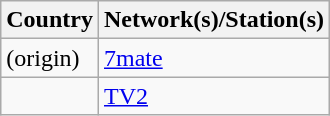<table class="sortable wikitable">
<tr>
<th>Country</th>
<th>Network(s)/Station(s)</th>
</tr>
<tr>
<td> (origin)</td>
<td><a href='#'>7mate</a></td>
</tr>
<tr>
<td></td>
<td><a href='#'>TV2</a></td>
</tr>
</table>
